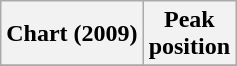<table class="wikitable plainrowheaders">
<tr>
<th>Chart (2009)</th>
<th>Peak<br>position</th>
</tr>
<tr>
</tr>
</table>
